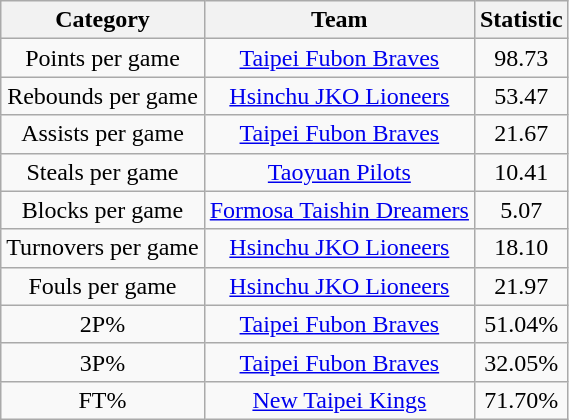<table class="wikitable" style="text-align:center">
<tr>
<th>Category</th>
<th>Team</th>
<th>Statistic</th>
</tr>
<tr>
<td>Points per game</td>
<td><a href='#'>Taipei Fubon Braves</a></td>
<td>98.73</td>
</tr>
<tr>
<td>Rebounds per game</td>
<td><a href='#'>Hsinchu JKO Lioneers</a></td>
<td>53.47</td>
</tr>
<tr>
<td>Assists per game</td>
<td><a href='#'>Taipei Fubon Braves</a></td>
<td>21.67</td>
</tr>
<tr>
<td>Steals per game</td>
<td><a href='#'>Taoyuan Pilots</a></td>
<td>10.41</td>
</tr>
<tr>
<td>Blocks per game</td>
<td><a href='#'>Formosa Taishin Dreamers</a></td>
<td>5.07</td>
</tr>
<tr>
<td>Turnovers per game</td>
<td><a href='#'>Hsinchu JKO Lioneers</a></td>
<td>18.10</td>
</tr>
<tr>
<td>Fouls per game</td>
<td><a href='#'>Hsinchu JKO Lioneers</a></td>
<td>21.97</td>
</tr>
<tr>
<td>2P%</td>
<td><a href='#'>Taipei Fubon Braves</a></td>
<td>51.04%</td>
</tr>
<tr>
<td>3P%</td>
<td><a href='#'>Taipei Fubon Braves</a></td>
<td>32.05%</td>
</tr>
<tr>
<td>FT%</td>
<td><a href='#'>New Taipei Kings</a></td>
<td>71.70%</td>
</tr>
</table>
